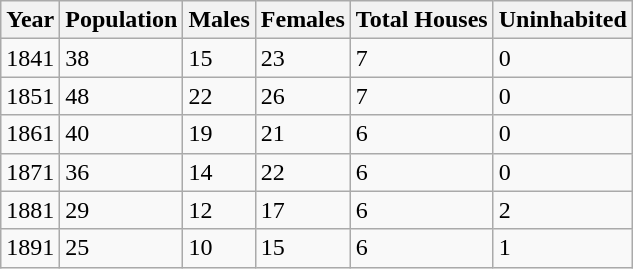<table class="wikitable">
<tr>
<th>Year</th>
<th>Population</th>
<th>Males</th>
<th>Females</th>
<th>Total Houses</th>
<th>Uninhabited</th>
</tr>
<tr>
<td>1841</td>
<td>38</td>
<td>15</td>
<td>23</td>
<td>7</td>
<td>0</td>
</tr>
<tr>
<td>1851</td>
<td>48</td>
<td>22</td>
<td>26</td>
<td>7</td>
<td>0</td>
</tr>
<tr>
<td>1861</td>
<td>40</td>
<td>19</td>
<td>21</td>
<td>6</td>
<td>0</td>
</tr>
<tr>
<td>1871</td>
<td>36</td>
<td>14</td>
<td>22</td>
<td>6</td>
<td>0</td>
</tr>
<tr>
<td>1881</td>
<td>29</td>
<td>12</td>
<td>17</td>
<td>6</td>
<td>2</td>
</tr>
<tr>
<td>1891</td>
<td>25</td>
<td>10</td>
<td>15</td>
<td>6</td>
<td>1</td>
</tr>
</table>
